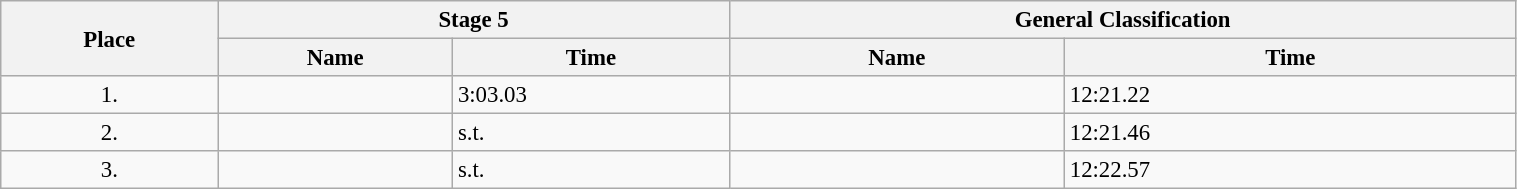<table class=wikitable style="font-size:95%" width="80%">
<tr>
<th rowspan="2">Place</th>
<th colspan="2">Stage 5</th>
<th colspan="2">General Classification</th>
</tr>
<tr>
<th>Name</th>
<th>Time</th>
<th>Name</th>
<th>Time</th>
</tr>
<tr>
<td align="center">1.</td>
<td></td>
<td>3:03.03</td>
<td></td>
<td>12:21.22</td>
</tr>
<tr>
<td align="center">2.</td>
<td></td>
<td>s.t.</td>
<td></td>
<td>12:21.46</td>
</tr>
<tr>
<td align="center">3.</td>
<td></td>
<td>s.t.</td>
<td></td>
<td>12:22.57</td>
</tr>
</table>
